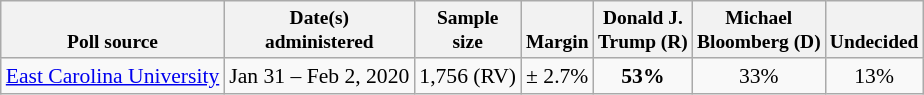<table class="wikitable" style="font-size:90%;text-align:center;">
<tr valign=bottom style="font-size:90%;">
<th>Poll source</th>
<th>Date(s)<br>administered</th>
<th>Sample<br>size</th>
<th>Margin<br></th>
<th>Donald J.<br>Trump (R)</th>
<th>Michael<br>Bloomberg (D)</th>
<th>Undecided</th>
</tr>
<tr>
<td style="text-align:left;"><a href='#'>East Carolina University</a></td>
<td>Jan 31 – Feb 2, 2020</td>
<td>1,756 (RV)</td>
<td>± 2.7%</td>
<td><strong>53%</strong></td>
<td>33%</td>
<td>13%</td>
</tr>
</table>
